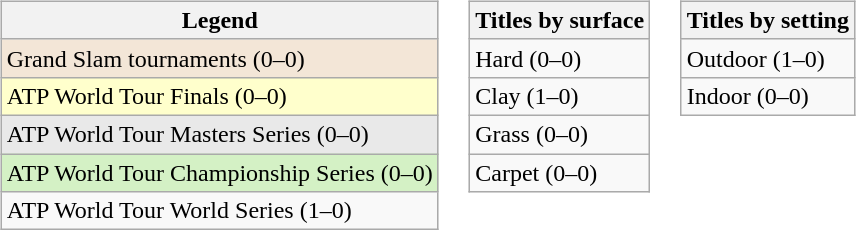<table>
<tr valign=top>
<td><br><table class=wikitable>
<tr>
<th>Legend</th>
</tr>
<tr style=background:#f3e6d7>
<td>Grand Slam tournaments (0–0)</td>
</tr>
<tr style=background:#ffffcc>
<td>ATP World Tour Finals (0–0)</td>
</tr>
<tr style=background:#e9e9e9>
<td>ATP World Tour Masters Series (0–0)</td>
</tr>
<tr style=background:#d4f1c5>
<td>ATP World Tour Championship Series (0–0)</td>
</tr>
<tr>
<td>ATP World Tour World Series (1–0)</td>
</tr>
</table>
</td>
<td><br><table class=wikitable>
<tr>
<th>Titles by surface</th>
</tr>
<tr>
<td>Hard (0–0)</td>
</tr>
<tr>
<td>Clay (1–0)</td>
</tr>
<tr>
<td>Grass (0–0)</td>
</tr>
<tr>
<td>Carpet (0–0)</td>
</tr>
</table>
</td>
<td><br><table class=wikitable>
<tr>
<th>Titles by setting</th>
</tr>
<tr>
<td>Outdoor (1–0)</td>
</tr>
<tr>
<td>Indoor (0–0)</td>
</tr>
</table>
</td>
</tr>
</table>
